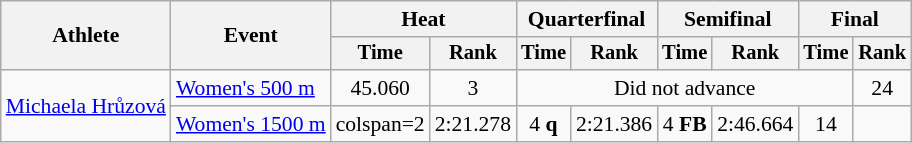<table class="wikitable" style="font-size:90%">
<tr>
<th rowspan=2>Athlete</th>
<th rowspan=2>Event</th>
<th colspan=2>Heat</th>
<th colspan=2>Quarterfinal</th>
<th colspan=2>Semifinal</th>
<th colspan=2>Final</th>
</tr>
<tr style="font-size:95%">
<th>Time</th>
<th>Rank</th>
<th>Time</th>
<th>Rank</th>
<th>Time</th>
<th>Rank</th>
<th>Time</th>
<th>Rank</th>
</tr>
<tr align=center>
<td align=left rowspan=2><a href='#'>Michaela Hrůzová</a></td>
<td align=left><a href='#'>Women's 500 m</a></td>
<td>45.060</td>
<td>3</td>
<td colspan=5>Did not advance</td>
<td>24</td>
</tr>
<tr align=center>
<td align=left><a href='#'>Women's 1500 m</a></td>
<td>colspan=2 </td>
<td>2:21.278</td>
<td>4 <strong>q</strong></td>
<td>2:21.386</td>
<td>4 <strong>FB</strong></td>
<td>2:46.664</td>
<td>14</td>
</tr>
</table>
